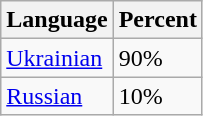<table class="wikitable">
<tr>
<th>Language</th>
<th>Percent</th>
</tr>
<tr>
<td><a href='#'>Ukrainian</a></td>
<td>90%</td>
</tr>
<tr>
<td><a href='#'>Russian</a></td>
<td>10%</td>
</tr>
</table>
